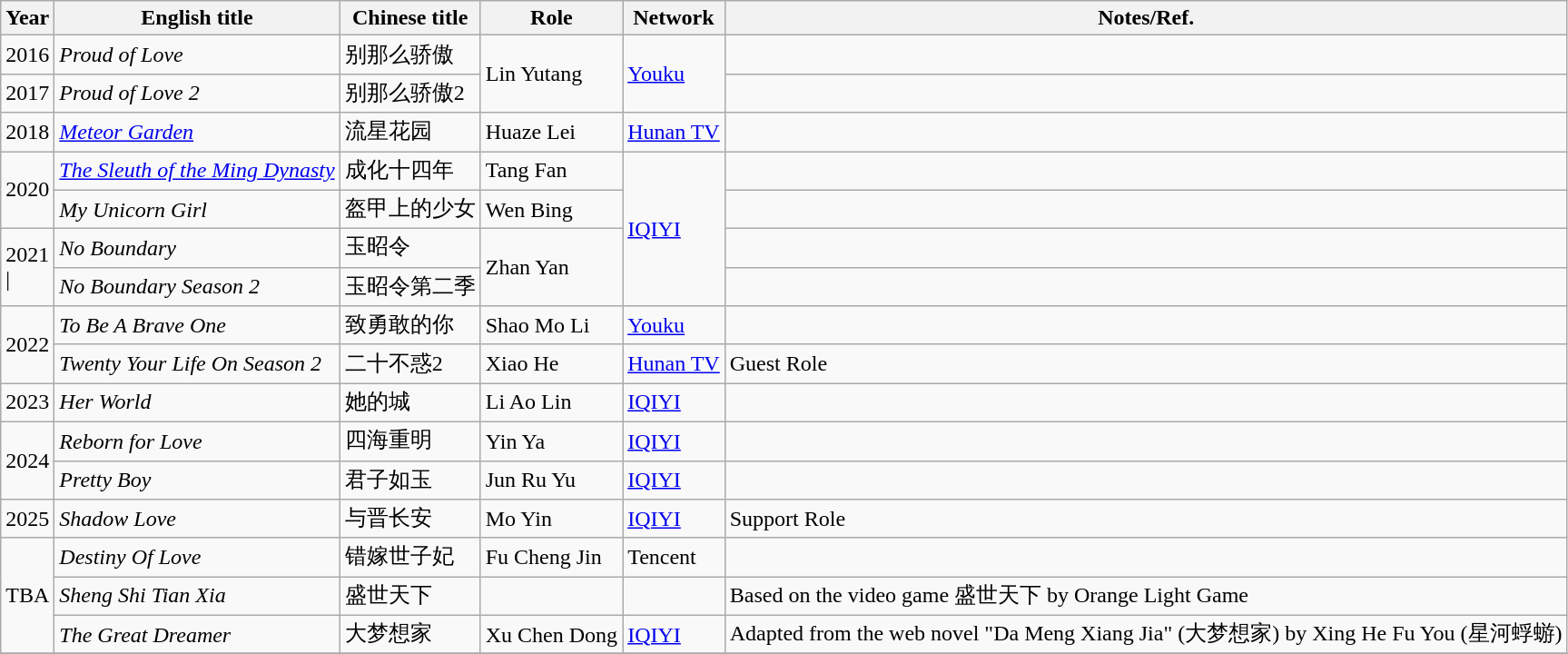<table class="wikitable">
<tr>
<th width=10>Year</th>
<th>English title</th>
<th>Chinese title</th>
<th>Role</th>
<th>Network</th>
<th>Notes/Ref.</th>
</tr>
<tr>
<td>2016</td>
<td><em>Proud of Love</em></td>
<td>别那么骄傲</td>
<td rowspan="2">Lin Yutang</td>
<td rowspan=2><a href='#'>Youku</a></td>
<td></td>
</tr>
<tr>
<td>2017</td>
<td><em>Proud of Love 2</em></td>
<td>别那么骄傲2</td>
<td></td>
</tr>
<tr>
<td>2018</td>
<td><em><a href='#'>Meteor Garden</a></em></td>
<td>流星花园</td>
<td>Huaze Lei</td>
<td><a href='#'>Hunan TV</a></td>
<td></td>
</tr>
<tr>
<td rowspan=2>2020</td>
<td><em><a href='#'>The Sleuth of the Ming Dynasty</a></em></td>
<td>成化十四年</td>
<td>Tang Fan</td>
<td rowspan="4"><a href='#'>IQIYI</a></td>
<td></td>
</tr>
<tr>
<td><em>My Unicorn Girl</em></td>
<td>盔甲上的少女</td>
<td>Wen Bing</td>
<td></td>
</tr>
<tr>
<td rowspan="2">2021 |</td>
<td><em>No Boundary</em></td>
<td>玉昭令</td>
<td rowspan="2">Zhan Yan</td>
<td></td>
</tr>
<tr>
<td><em>No Boundary Season 2</em></td>
<td>玉昭令第二季</td>
<td></td>
</tr>
<tr>
<td rowspan="2">2022</td>
<td><em>To Be A Brave One</em></td>
<td>致勇敢的你</td>
<td>Shao Mo Li</td>
<td><a href='#'>Youku</a></td>
<td></td>
</tr>
<tr>
<td><em>Twenty Your Life On Season 2</em></td>
<td>二十不惑2</td>
<td>Xiao He</td>
<td><a href='#'>Hunan TV</a></td>
<td>Guest Role</td>
</tr>
<tr>
<td>2023</td>
<td><em>Her World</em></td>
<td>她的城</td>
<td>Li Ao Lin</td>
<td><a href='#'>IQIYI</a></td>
<td></td>
</tr>
<tr>
<td rowspan="2">2024</td>
<td><em>Reborn for Love</em></td>
<td>四海重明</td>
<td>Yin Ya</td>
<td><a href='#'>IQIYI</a></td>
<td></td>
</tr>
<tr>
<td><em>Pretty Boy</em></td>
<td>君子如玉</td>
<td>Jun Ru Yu</td>
<td><a href='#'>IQIYI</a></td>
<td></td>
</tr>
<tr>
<td>2025</td>
<td><em>Shadow Love</em></td>
<td>与晋长安</td>
<td>Mo Yin</td>
<td><a href='#'>IQIYI</a></td>
<td>Support Role</td>
</tr>
<tr>
<td rowspan="3">TBA</td>
<td><em>Destiny Of Love</em></td>
<td>错嫁世子妃</td>
<td>Fu Cheng Jin</td>
<td>Tencent</td>
<td></td>
</tr>
<tr>
<td><em>Sheng Shi Tian Xia</em></td>
<td>盛世天下</td>
<td></td>
<td></td>
<td>Based on the video game 盛世天下 by Orange Light Game</td>
</tr>
<tr>
<td><em>The Great Dreamer</em></td>
<td>大梦想家</td>
<td>Xu Chen Dong</td>
<td><a href='#'>IQIYI</a></td>
<td>Adapted from the web novel "Da Meng Xiang Jia" (大梦想家) by Xing He Fu You (星河蜉蝣)</td>
</tr>
<tr>
</tr>
</table>
